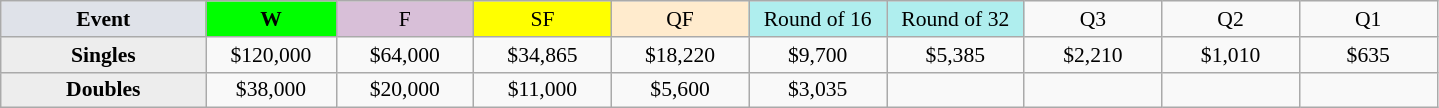<table class=wikitable style=font-size:90%;text-align:center>
<tr>
<td width=130 bgcolor=dfe2e9><strong>Event</strong></td>
<td width=80 bgcolor=lime><strong>W</strong></td>
<td width=85 bgcolor=thistle>F</td>
<td width=85 bgcolor=ffff00>SF</td>
<td width=85 bgcolor=ffebcd>QF</td>
<td width=85 bgcolor=afeeee>Round of 16</td>
<td width=85 bgcolor=afeeee>Round of 32</td>
<td width=85>Q3</td>
<td width=85>Q2</td>
<td width=85>Q1</td>
</tr>
<tr>
<th style=background:#ededed>Singles</th>
<td>$120,000</td>
<td>$64,000</td>
<td>$34,865</td>
<td>$18,220</td>
<td>$9,700</td>
<td>$5,385</td>
<td>$2,210</td>
<td>$1,010</td>
<td>$635</td>
</tr>
<tr>
<th style=background:#ededed>Doubles</th>
<td>$38,000</td>
<td>$20,000</td>
<td>$11,000</td>
<td>$5,600</td>
<td>$3,035</td>
<td></td>
<td></td>
<td></td>
<td></td>
</tr>
</table>
